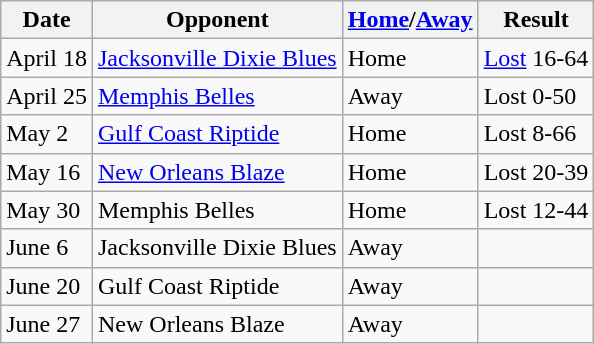<table class="wikitable">
<tr>
<th>Date</th>
<th>Opponent</th>
<th><a href='#'>Home</a>/<a href='#'>Away</a></th>
<th>Result</th>
</tr>
<tr>
<td>April 18</td>
<td><a href='#'>Jacksonville Dixie Blues</a></td>
<td>Home</td>
<td><a href='#'>Lost</a> 16-64</td>
</tr>
<tr>
<td>April 25</td>
<td><a href='#'>Memphis Belles</a></td>
<td>Away</td>
<td>Lost 0-50</td>
</tr>
<tr>
<td>May 2</td>
<td><a href='#'>Gulf Coast Riptide</a></td>
<td>Home</td>
<td>Lost 8-66</td>
</tr>
<tr>
<td>May 16</td>
<td><a href='#'>New Orleans Blaze</a></td>
<td>Home</td>
<td>Lost 20-39</td>
</tr>
<tr>
<td>May 30</td>
<td>Memphis Belles</td>
<td>Home</td>
<td>Lost 12-44</td>
</tr>
<tr>
<td>June 6</td>
<td>Jacksonville Dixie Blues</td>
<td>Away</td>
<td></td>
</tr>
<tr>
<td>June 20</td>
<td>Gulf Coast Riptide</td>
<td>Away</td>
<td></td>
</tr>
<tr>
<td>June 27</td>
<td>New Orleans Blaze</td>
<td>Away</td>
<td></td>
</tr>
</table>
